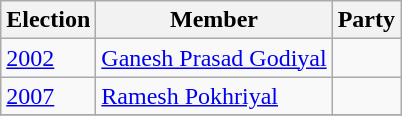<table class="wikitable sortable">
<tr>
<th>Election</th>
<th>Member</th>
<th colspan=2>Party</th>
</tr>
<tr>
<td><a href='#'>2002</a></td>
<td><a href='#'>Ganesh Prasad Godiyal</a></td>
<td></td>
</tr>
<tr>
<td><a href='#'>2007</a></td>
<td><a href='#'>Ramesh Pokhriyal</a></td>
<td></td>
</tr>
<tr>
</tr>
</table>
